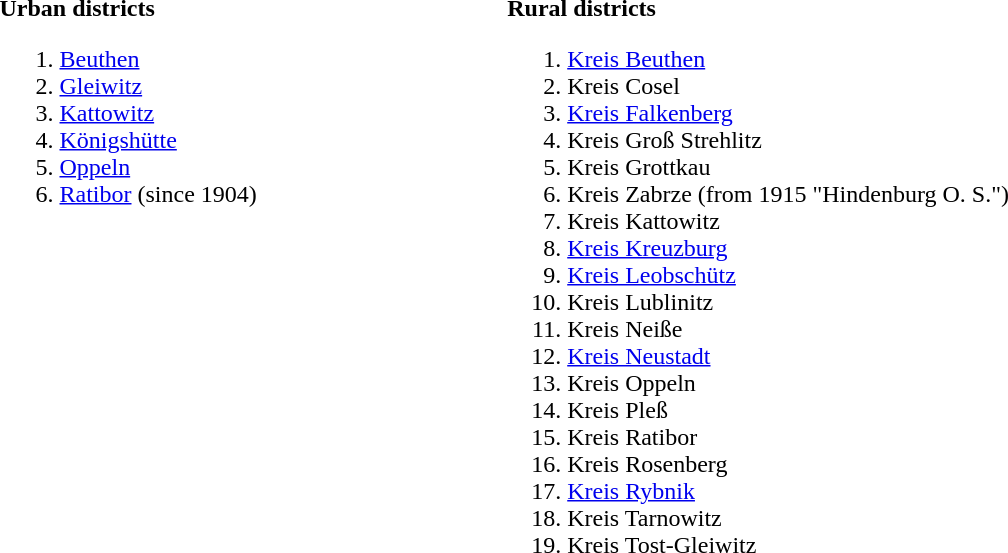<table>
<tr>
<td align="left" style="vertical-align:top;" valign="top" width="50%"><br><strong>Urban districts</strong><ol><li><a href='#'>Beuthen</a></li><li><a href='#'>Gleiwitz</a></li><li><a href='#'>Kattowitz</a></li><li><a href='#'>Königshütte</a></li><li><a href='#'>Oppeln</a></li><li><a href='#'>Ratibor</a> (since 1904)</li></ol></td>
<td align="left" style="vertical-align:top;" valign="top" width="50%"><br><strong>Rural districts</strong><ol><li><a href='#'>Kreis Beuthen</a></li><li>Kreis Cosel</li><li><a href='#'>Kreis Falkenberg</a></li><li>Kreis Groß Strehlitz</li><li>Kreis Grottkau</li><li>Kreis Zabrze (from 1915 "Hindenburg O. S.")</li><li>Kreis Kattowitz</li><li><a href='#'>Kreis Kreuzburg</a></li><li><a href='#'>Kreis Leobschütz</a></li><li>Kreis Lublinitz</li><li>Kreis Neiße</li><li><a href='#'>Kreis Neustadt</a></li><li>Kreis Oppeln</li><li>Kreis Pleß</li><li>Kreis Ratibor</li><li>Kreis Rosenberg</li><li><a href='#'>Kreis Rybnik</a></li><li>Kreis Tarnowitz</li><li>Kreis Tost-Gleiwitz</li></ol></td>
</tr>
</table>
